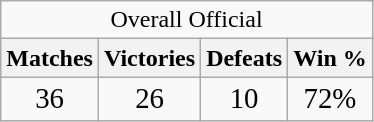<table class="wikitable">
<tr>
<td align=center colspan=4>Overall Official</td>
</tr>
<tr>
<th>Matches</th>
<th>Victories</th>
<th>Defeats</th>
<th>Win %</th>
</tr>
<tr>
<td align=center><big>36</big></td>
<td align=center><big>26</big></td>
<td align=center><big>10</big></td>
<td align=center><big>72%</big></td>
</tr>
</table>
